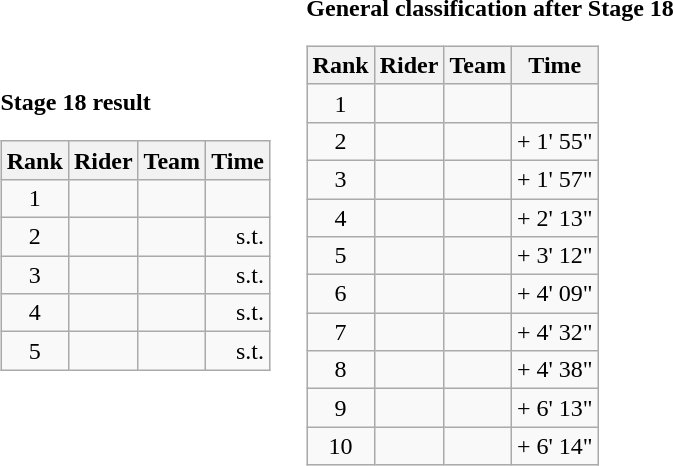<table>
<tr>
<td><strong>Stage 18 result</strong><br><table class="wikitable">
<tr>
<th scope="col">Rank</th>
<th scope="col">Rider</th>
<th scope="col">Team</th>
<th scope="col">Time</th>
</tr>
<tr>
<td style="text-align:center;">1</td>
<td></td>
<td></td>
<td style="text-align:right;"></td>
</tr>
<tr>
<td style="text-align:center;">2</td>
<td></td>
<td></td>
<td style="text-align:right;">s.t.</td>
</tr>
<tr>
<td style="text-align:center;">3</td>
<td></td>
<td></td>
<td style="text-align:right;">s.t.</td>
</tr>
<tr>
<td style="text-align:center;">4</td>
<td></td>
<td></td>
<td style="text-align:right;">s.t.</td>
</tr>
<tr>
<td style="text-align:center;">5</td>
<td></td>
<td></td>
<td style="text-align:right;">s.t.</td>
</tr>
</table>
</td>
<td></td>
<td><strong>General classification after Stage 18</strong><br><table class="wikitable">
<tr>
<th scope="col">Rank</th>
<th scope="col">Rider</th>
<th scope="col">Team</th>
<th scope="col">Time</th>
</tr>
<tr>
<td style="text-align:center;">1</td>
<td></td>
<td></td>
<td style="text-align:right;"></td>
</tr>
<tr>
<td style="text-align:center;">2</td>
<td></td>
<td></td>
<td style="text-align:right;">+ 1' 55"</td>
</tr>
<tr>
<td style="text-align:center;">3</td>
<td></td>
<td></td>
<td style="text-align:right;">+ 1' 57"</td>
</tr>
<tr>
<td style="text-align:center;">4</td>
<td></td>
<td></td>
<td style="text-align:right;">+ 2' 13"</td>
</tr>
<tr>
<td style="text-align:center;">5</td>
<td></td>
<td></td>
<td style="text-align:right;">+ 3' 12"</td>
</tr>
<tr>
<td style="text-align:center;">6</td>
<td></td>
<td></td>
<td style="text-align:right;">+ 4' 09"</td>
</tr>
<tr>
<td style="text-align:center;">7</td>
<td></td>
<td></td>
<td style="text-align:right;">+ 4' 32"</td>
</tr>
<tr>
<td style="text-align:center;">8</td>
<td></td>
<td></td>
<td style="text-align:right;">+ 4' 38"</td>
</tr>
<tr>
<td style="text-align:center;">9</td>
<td></td>
<td></td>
<td style="text-align:right;">+ 6' 13"</td>
</tr>
<tr>
<td style="text-align:center;">10</td>
<td></td>
<td></td>
<td style="text-align:right;">+ 6' 14"</td>
</tr>
</table>
</td>
</tr>
</table>
